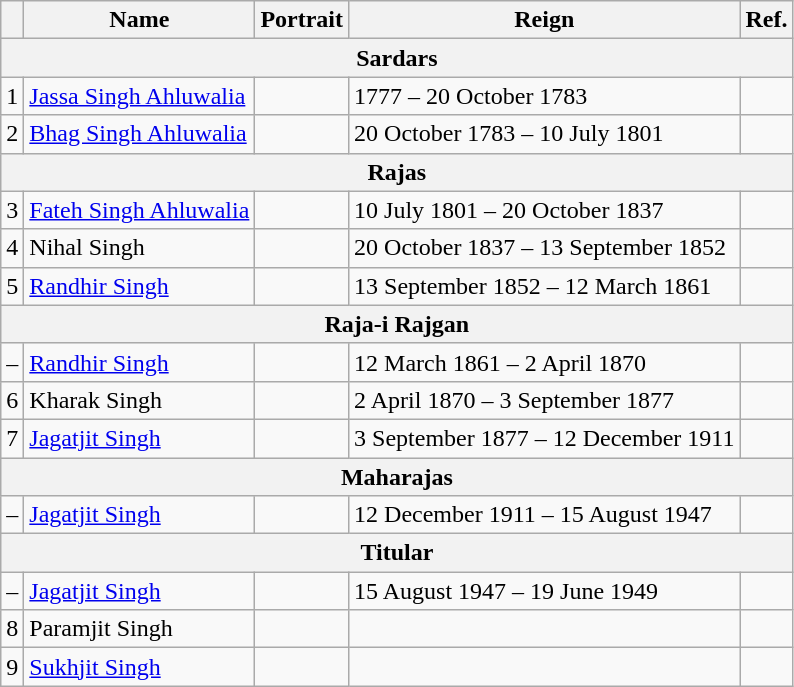<table class="wikitable">
<tr>
<th></th>
<th>Name<br></th>
<th>Portrait</th>
<th class="unsortable">Reign</th>
<th>Ref.</th>
</tr>
<tr>
<th colspan="5"><strong>Sardars</strong></th>
</tr>
<tr>
<td>1</td>
<td><a href='#'>Jassa Singh Ahluwalia</a><br></td>
<td></td>
<td>1777 – 20 October 1783</td>
<td></td>
</tr>
<tr>
<td>2</td>
<td><a href='#'>Bhag Singh Ahluwalia</a><br></td>
<td></td>
<td>20 October 1783 – 10 July 1801</td>
<td></td>
</tr>
<tr>
<th colspan="5">Rajas</th>
</tr>
<tr>
<td>3</td>
<td><a href='#'>Fateh Singh Ahluwalia</a><br></td>
<td></td>
<td>10 July 1801 – 20 October 1837</td>
<td></td>
</tr>
<tr>
<td>4</td>
<td>Nihal Singh<br></td>
<td></td>
<td>20 October 1837 – 13 September 1852</td>
<td></td>
</tr>
<tr>
<td>5</td>
<td><a href='#'>Randhir Singh</a><br></td>
<td></td>
<td>13 September 1852 – 12 March 1861</td>
<td></td>
</tr>
<tr>
<th colspan="5">Raja-i Rajgan</th>
</tr>
<tr>
<td>–</td>
<td><a href='#'>Randhir Singh</a><br></td>
<td></td>
<td>12 March 1861 – 2 April 1870</td>
<td></td>
</tr>
<tr>
<td>6</td>
<td>Kharak Singh<br></td>
<td></td>
<td>2 April 1870 –  3 September 1877</td>
<td></td>
</tr>
<tr>
<td>7</td>
<td><a href='#'>Jagatjit Singh</a><br></td>
<td></td>
<td>3 September 1877 – 12 December 1911</td>
<td></td>
</tr>
<tr>
<th colspan="5">Maharajas</th>
</tr>
<tr>
<td>–</td>
<td><a href='#'>Jagatjit Singh</a><br></td>
<td></td>
<td>12 December 1911 – 15 August 1947</td>
<td></td>
</tr>
<tr>
<th colspan="5">Titular</th>
</tr>
<tr>
<td>–</td>
<td><a href='#'>Jagatjit Singh</a><br></td>
<td></td>
<td>15 August 1947 – 19 June 1949</td>
<td></td>
</tr>
<tr>
<td>8</td>
<td>Paramjit Singh</td>
<td></td>
<td></td>
<td></td>
</tr>
<tr>
<td>9</td>
<td><a href='#'>Sukhjit Singh</a></td>
<td></td>
<td></td>
<td></td>
</tr>
</table>
